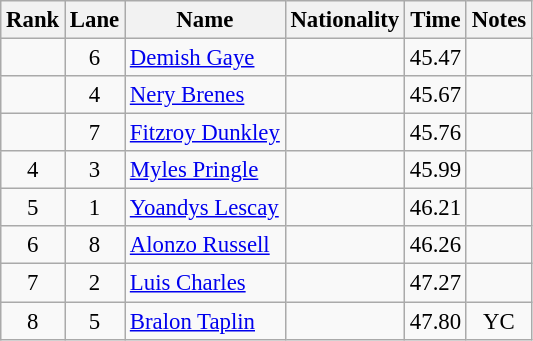<table class="wikitable sortable" style="text-align:center;font-size:95%">
<tr>
<th>Rank</th>
<th>Lane</th>
<th>Name</th>
<th>Nationality</th>
<th>Time</th>
<th>Notes</th>
</tr>
<tr>
<td></td>
<td>6</td>
<td align=left><a href='#'>Demish Gaye</a></td>
<td align=left></td>
<td>45.47</td>
<td></td>
</tr>
<tr>
<td></td>
<td>4</td>
<td align=left><a href='#'>Nery Brenes</a></td>
<td align=left></td>
<td>45.67</td>
<td></td>
</tr>
<tr>
<td></td>
<td>7</td>
<td align=left><a href='#'>Fitzroy Dunkley</a></td>
<td align=left></td>
<td>45.76</td>
<td></td>
</tr>
<tr>
<td>4</td>
<td>3</td>
<td align=left><a href='#'>Myles Pringle</a></td>
<td align=left></td>
<td>45.99</td>
<td></td>
</tr>
<tr>
<td>5</td>
<td>1</td>
<td align=left><a href='#'>Yoandys Lescay</a></td>
<td align=left></td>
<td>46.21</td>
<td></td>
</tr>
<tr>
<td>6</td>
<td>8</td>
<td align=left><a href='#'>Alonzo Russell</a></td>
<td align=left></td>
<td>46.26</td>
<td></td>
</tr>
<tr>
<td>7</td>
<td>2</td>
<td align=left><a href='#'>Luis Charles</a></td>
<td align=left></td>
<td>47.27</td>
<td></td>
</tr>
<tr>
<td>8</td>
<td>5</td>
<td align=left><a href='#'>Bralon Taplin</a></td>
<td align=left></td>
<td>47.80</td>
<td>YC</td>
</tr>
</table>
